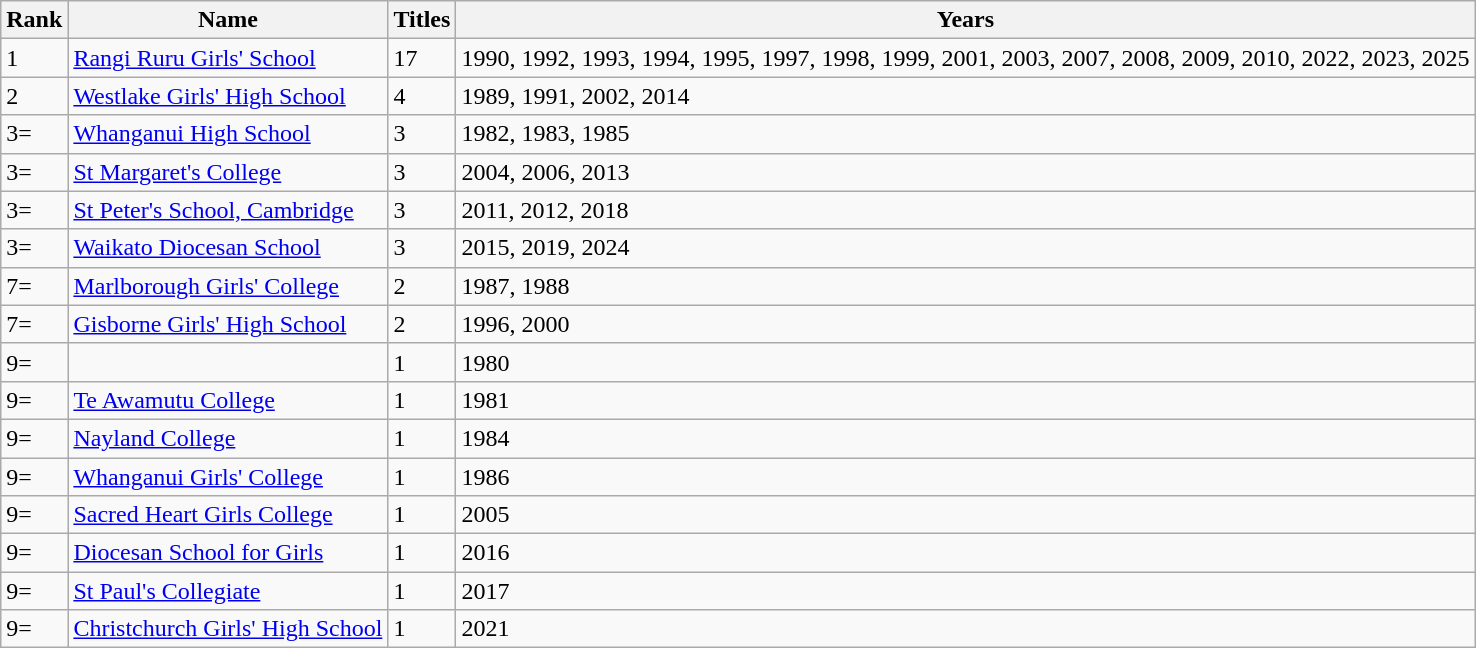<table class="wikitable">
<tr>
<th>Rank</th>
<th>Name</th>
<th>Titles</th>
<th>Years</th>
</tr>
<tr>
<td>1</td>
<td><a href='#'>Rangi Ruru Girls' School</a></td>
<td>17</td>
<td>1990, 1992, 1993, 1994, 1995, 1997, 1998, 1999, 2001, 2003, 2007, 2008, 2009, 2010, 2022, 2023, 2025</td>
</tr>
<tr>
<td>2</td>
<td><a href='#'>Westlake Girls' High School</a></td>
<td>4</td>
<td>1989, 1991, 2002, 2014</td>
</tr>
<tr>
<td>3=</td>
<td><a href='#'>Whanganui High School</a></td>
<td>3</td>
<td>1982, 1983, 1985</td>
</tr>
<tr>
<td>3=</td>
<td><a href='#'>St Margaret's College</a></td>
<td>3</td>
<td>2004, 2006, 2013</td>
</tr>
<tr>
<td>3=</td>
<td><a href='#'>St Peter's School, Cambridge</a></td>
<td>3</td>
<td>2011, 2012, 2018</td>
</tr>
<tr>
<td>3=</td>
<td><a href='#'>Waikato Diocesan School</a></td>
<td>3</td>
<td>2015, 2019, 2024</td>
</tr>
<tr>
<td>7=</td>
<td><a href='#'>Marlborough Girls' College</a></td>
<td>2</td>
<td>1987, 1988</td>
</tr>
<tr>
<td>7=</td>
<td><a href='#'>Gisborne Girls' High School</a></td>
<td>2</td>
<td>1996, 2000</td>
</tr>
<tr>
<td>9=</td>
<td></td>
<td>1</td>
<td>1980</td>
</tr>
<tr>
<td>9=</td>
<td><a href='#'>Te Awamutu College</a></td>
<td>1</td>
<td>1981</td>
</tr>
<tr>
<td>9=</td>
<td><a href='#'>Nayland College</a></td>
<td>1</td>
<td>1984</td>
</tr>
<tr>
<td>9=</td>
<td><a href='#'>Whanganui Girls' College</a></td>
<td>1</td>
<td>1986</td>
</tr>
<tr>
<td>9=</td>
<td><a href='#'>Sacred Heart Girls College</a></td>
<td>1</td>
<td>2005</td>
</tr>
<tr>
<td>9=</td>
<td><a href='#'>Diocesan School for Girls</a></td>
<td>1</td>
<td>2016</td>
</tr>
<tr>
<td>9=</td>
<td><a href='#'>St Paul's Collegiate</a></td>
<td>1</td>
<td>2017</td>
</tr>
<tr>
<td>9=</td>
<td><a href='#'>Christchurch Girls' High School</a></td>
<td>1</td>
<td>2021</td>
</tr>
</table>
